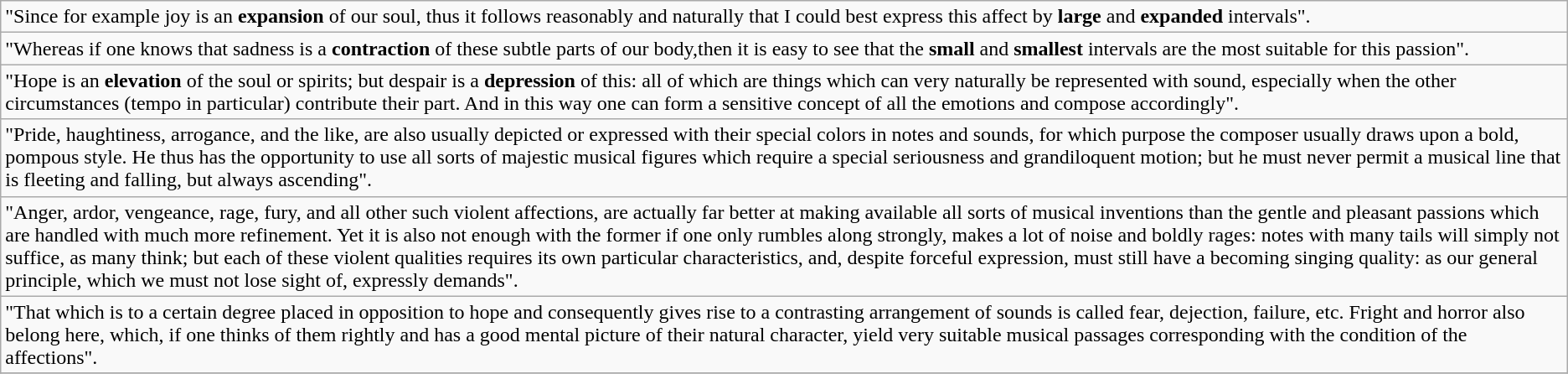<table class= "wikitable">
<tr>
<td width="50%">"Since for example joy is an <strong>expansion</strong> of our soul, thus it follows reasonably and naturally that I could best express this affect by <strong>large</strong> and <strong>expanded</strong> intervals".</td>
</tr>
<tr>
<td>"Whereas if one knows that sadness is a <strong>contraction</strong> of these subtle parts of our body,then it is easy to see that the <strong>small</strong> and <strong>smallest</strong> intervals are the most suitable for this passion".</td>
</tr>
<tr>
<td>"Hope is an <strong>elevation</strong> of the soul or spirits; but despair is a <strong>depression</strong> of this: all of which are things which can very naturally be represented with sound, especially when the other circumstances (tempo in particular) contribute their part. And in this way one can form a sensitive concept of all the emotions and compose accordingly".</td>
</tr>
<tr>
<td>"Pride, haughtiness, arrogance, and the like, are also usually depicted or expressed with their special colors in notes and sounds, for which purpose the composer usually draws upon a bold, pompous style. He thus has the opportunity to use all sorts of majestic musical figures which require a special seriousness and grandiloquent motion; but he must never permit a musical line that is fleeting and falling, but always ascending".</td>
</tr>
<tr>
<td>"Anger, ardor, vengeance, rage, fury, and all other such violent affections, are actually far better at making available all sorts of musical inventions than the gentle and pleasant passions which are handled with much more refinement. Yet it is also not enough with the former if one only rumbles along strongly, makes a lot of noise and boldly rages: notes with many tails will simply not suffice, as many think; but each of these violent qualities requires its own particular characteristics, and, despite forceful expression, must still have a becoming singing quality: as our general principle, which we must not lose sight of, expressly demands".</td>
</tr>
<tr>
<td>"That which is to a certain degree placed in opposition to hope and consequently gives rise to a contrasting arrangement of sounds is called fear, dejection, failure, etc. Fright and horror also belong here, which, if one thinks of them rightly and has a good mental picture of their natural character, yield very suitable musical passages corresponding with the condition of the affections".</td>
</tr>
<tr>
</tr>
</table>
